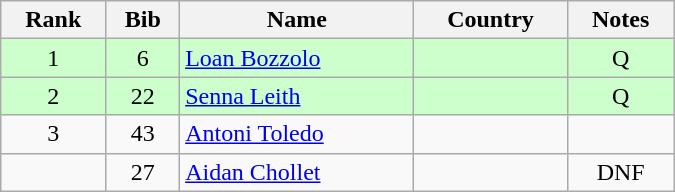<table class="wikitable" style="text-align:center; width:450px">
<tr>
<th>Rank</th>
<th>Bib</th>
<th>Name</th>
<th>Country</th>
<th>Notes</th>
</tr>
<tr bgcolor=ccffcc>
<td>1</td>
<td>6</td>
<td align=left><a href='#'>Loan Bozzolo</a></td>
<td align=left></td>
<td>Q</td>
</tr>
<tr bgcolor=ccffcc>
<td>2</td>
<td>22</td>
<td align=left><a href='#'>Senna Leith</a></td>
<td align=left></td>
<td>Q</td>
</tr>
<tr>
<td>3</td>
<td>43</td>
<td align=left><a href='#'>Antoni Toledo</a></td>
<td align=left></td>
<td></td>
</tr>
<tr>
<td></td>
<td>27</td>
<td align=left><a href='#'>Aidan Chollet</a></td>
<td align=left></td>
<td>DNF</td>
</tr>
</table>
